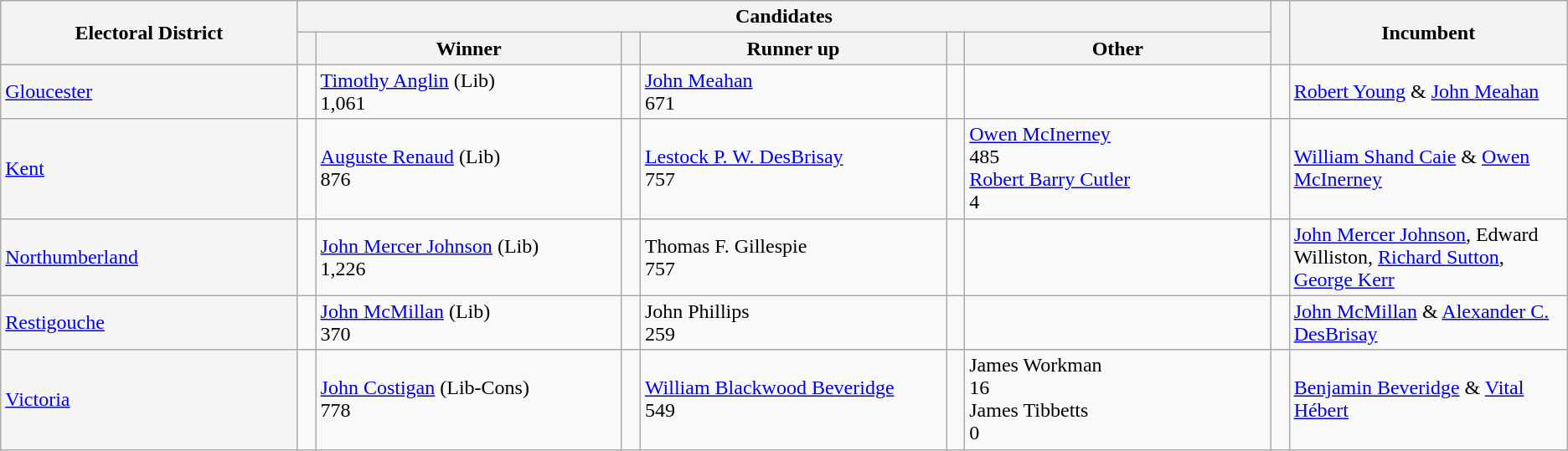<table class="wikitable">
<tr>
<th width=16% rowspan=2>Electoral District</th>
<th colspan=6>Candidates</th>
<th width=1% rowspan=2> </th>
<th width=15% rowspan=2>Incumbent</th>
</tr>
<tr>
<th width=1%> </th>
<th width=16.5%>Winner</th>
<th width=1%> </th>
<th width=16.5%>Runner up</th>
<th width=1%> </th>
<th width=16.5%>Other</th>
</tr>
<tr>
<td style="background:whitesmoke;"><a href='#'>Gloucester</a></td>
<td></td>
<td><a href='#'>Timothy Anglin</a> (Lib)<br> 1,061</td>
<td></td>
<td><a href='#'>John Meahan</a> <br> 671</td>
<td></td>
<td></td>
<td></td>
<td><a href='#'>Robert Young</a> & <a href='#'>John Meahan</a></td>
</tr>
<tr>
<td style="background:whitesmoke;"><a href='#'>Kent</a></td>
<td></td>
<td><a href='#'>Auguste Renaud</a> (Lib)<br> 876</td>
<td></td>
<td><a href='#'>Lestock P. W. DesBrisay</a> <br> 757</td>
<td></td>
<td><a href='#'>Owen McInerney</a><br>485<br><a href='#'>Robert Barry Cutler</a><br>4</td>
<td></td>
<td><a href='#'>William Shand Caie</a> & <a href='#'>Owen McInerney</a></td>
</tr>
<tr>
<td style="background:whitesmoke;"><a href='#'>Northumberland</a></td>
<td></td>
<td><a href='#'>John Mercer Johnson</a> (Lib)<br> 1,226</td>
<td></td>
<td>Thomas F. Gillespie <br> 757</td>
<td></td>
<td></td>
<td></td>
<td><a href='#'>John Mercer Johnson</a>, Edward Williston, <a href='#'>Richard Sutton</a>, <a href='#'>George Kerr</a></td>
</tr>
<tr>
<td style="background:whitesmoke;"><a href='#'>Restigouche</a></td>
<td></td>
<td><a href='#'>John McMillan</a> (Lib)<br> 370</td>
<td></td>
<td>John Phillips <br> 259</td>
<td></td>
<td></td>
<td></td>
<td><a href='#'>John McMillan</a> & <a href='#'>Alexander C. DesBrisay</a></td>
</tr>
<tr>
<td style="background:whitesmoke;"><a href='#'>Victoria</a></td>
<td></td>
<td><a href='#'>John Costigan</a> (Lib-Cons)<br> 778</td>
<td></td>
<td><a href='#'>William Blackwood Beveridge</a> <br> 549</td>
<td></td>
<td>James Workman <br> 16 <br> James Tibbetts <br> 0</td>
<td></td>
<td><a href='#'>Benjamin Beveridge</a> & <a href='#'>Vital Hébert</a></td>
</tr>
</table>
